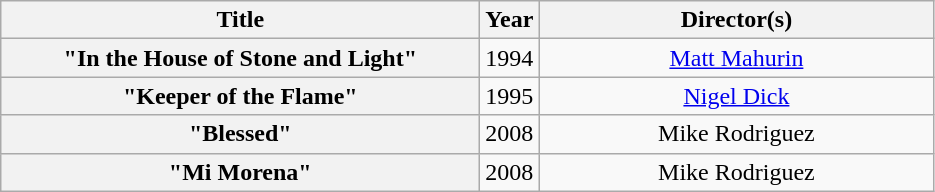<table class="wikitable plainrowheaders" style="text-align:center;">
<tr>
<th scope="col" style="width:19.5em;">Title</th>
<th scope="col">Year</th>
<th scope="col" style="width:16em;">Director(s)</th>
</tr>
<tr>
<th scope="row">"In the House of Stone and Light"</th>
<td>1994</td>
<td><a href='#'>Matt Mahurin</a></td>
</tr>
<tr>
<th scope="row">"Keeper of the Flame"</th>
<td>1995</td>
<td><a href='#'>Nigel Dick</a></td>
</tr>
<tr>
<th scope="row">"Blessed"</th>
<td>2008</td>
<td>Mike Rodriguez</td>
</tr>
<tr>
<th scope="row">"Mi Morena"</th>
<td>2008</td>
<td>Mike Rodriguez</td>
</tr>
</table>
